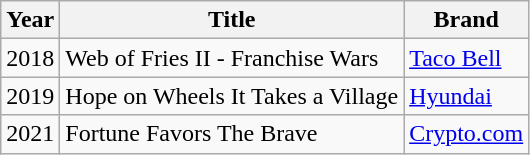<table class="wikitable">
<tr>
<th>Year</th>
<th>Title</th>
<th>Brand</th>
</tr>
<tr>
<td>2018</td>
<td>Web of Fries II - Franchise Wars</td>
<td><a href='#'>Taco Bell</a></td>
</tr>
<tr>
<td>2019</td>
<td>Hope on Wheels It Takes a Village</td>
<td><a href='#'>Hyundai</a></td>
</tr>
<tr>
<td>2021</td>
<td>Fortune Favors The Brave</td>
<td><a href='#'>Crypto.com</a></td>
</tr>
</table>
